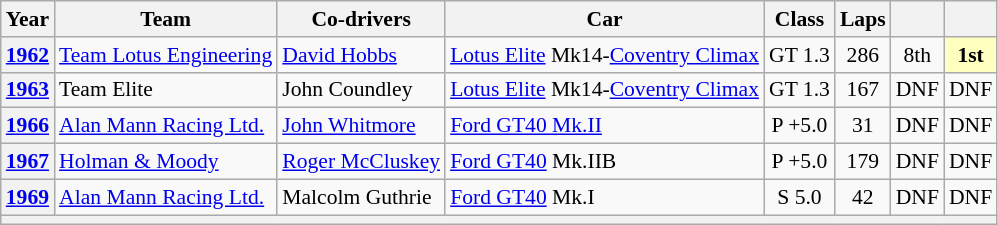<table class="wikitable" style="text-align:center; font-size:90%">
<tr>
<th>Year</th>
<th>Team</th>
<th>Co-drivers</th>
<th>Car</th>
<th>Class</th>
<th>Laps</th>
<th></th>
<th></th>
</tr>
<tr>
<th><a href='#'>1962</a></th>
<td align="left"> <a href='#'>Team Lotus Engineering</a></td>
<td align="left"> <a href='#'>David Hobbs</a></td>
<td align="left"><a href='#'>Lotus Elite</a> Mk14-<a href='#'>Coventry Climax</a></td>
<td>GT 1.3</td>
<td>286</td>
<td>8th</td>
<td style="background:#FFFFBF;"><strong>1st</strong></td>
</tr>
<tr>
<th><a href='#'>1963</a></th>
<td align="left"> Team Elite</td>
<td align="left"> John Coundley</td>
<td align="left"><a href='#'>Lotus Elite</a> Mk14-<a href='#'>Coventry Climax</a></td>
<td>GT 1.3</td>
<td>167</td>
<td>DNF</td>
<td>DNF</td>
</tr>
<tr>
<th><a href='#'>1966</a></th>
<td align="left"> <a href='#'>Alan Mann Racing Ltd.</a></td>
<td align="left"> <a href='#'>John Whitmore</a></td>
<td align="left"><a href='#'>Ford GT40 Mk.II</a></td>
<td>P +5.0</td>
<td>31</td>
<td>DNF</td>
<td>DNF</td>
</tr>
<tr>
<th><a href='#'>1967</a></th>
<td align="left"> <a href='#'>Holman & Moody</a></td>
<td align="left"> <a href='#'>Roger McCluskey</a></td>
<td align="left"><a href='#'>Ford GT40</a> Mk.IIB</td>
<td>P +5.0</td>
<td>179</td>
<td>DNF</td>
<td>DNF</td>
</tr>
<tr>
<th><a href='#'>1969</a></th>
<td align="left"> <a href='#'>Alan Mann Racing Ltd.</a></td>
<td align="left"> Malcolm Guthrie</td>
<td align="left"><a href='#'>Ford GT40</a> Mk.I</td>
<td>S 5.0</td>
<td>42</td>
<td>DNF</td>
<td>DNF</td>
</tr>
<tr>
<th colspan="8"></th>
</tr>
</table>
